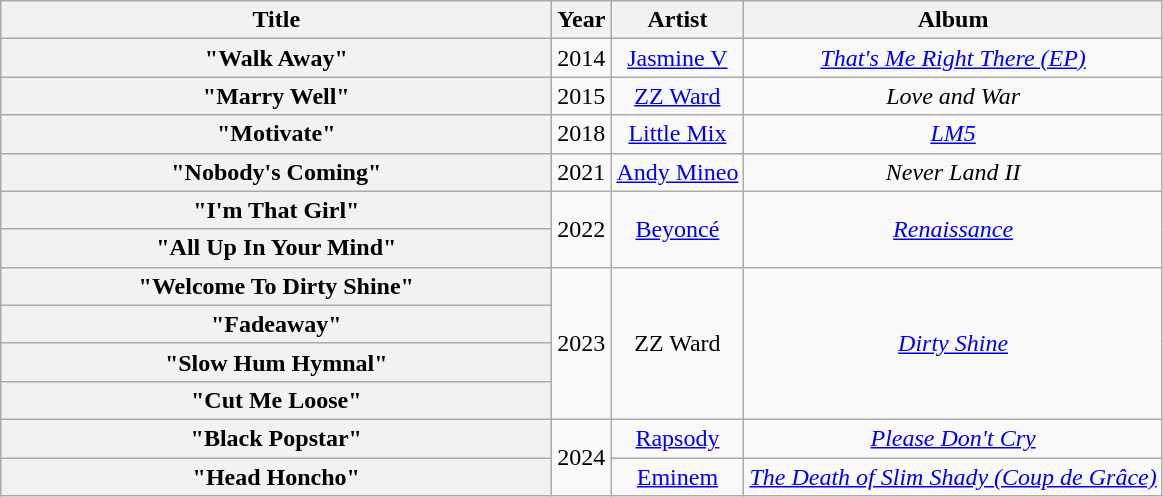<table class="wikitable plainrowheaders" style="text-align:center;">
<tr>
<th scope="col" style="width:22.5em;">Title</th>
<th scope="col">Year</th>
<th scope="col">Artist</th>
<th scope="col">Album</th>
</tr>
<tr>
<th scope="row">"Walk Away"</th>
<td>2014</td>
<td><a href='#'>Jasmine V</a></td>
<td><em><a href='#'>That's Me Right There (EP)</a></em></td>
</tr>
<tr>
<th scope="row">"Marry Well"</th>
<td>2015</td>
<td><a href='#'>ZZ Ward</a></td>
<td><em>Love and War</em></td>
</tr>
<tr>
<th scope="row">"Motivate"</th>
<td>2018</td>
<td><a href='#'>Little Mix</a></td>
<td><em><a href='#'>LM5</a></em></td>
</tr>
<tr>
<th scope="row">"Nobody's Coming"</th>
<td>2021</td>
<td><a href='#'>Andy Mineo</a></td>
<td><em>Never Land II</em></td>
</tr>
<tr>
<th scope="row">"I'm That Girl"</th>
<td rowspan="2">2022</td>
<td rowspan="2"><a href='#'>Beyoncé</a></td>
<td rowspan="2"><em><a href='#'>Renaissance</a></em></td>
</tr>
<tr>
<th scope="row">"All Up In Your Mind"</th>
</tr>
<tr>
<th scope="row">"Welcome To Dirty Shine"</th>
<td rowspan="4">2023</td>
<td rowspan="4">ZZ Ward</td>
<td rowspan="4"><em><a href='#'>Dirty Shine</a></em></td>
</tr>
<tr>
<th scope="row">"Fadeaway"</th>
</tr>
<tr>
<th scope="row">"Slow Hum Hymnal"</th>
</tr>
<tr>
<th scope="row">"Cut Me Loose"</th>
</tr>
<tr>
<th scope="row">"Black Popstar"</th>
<td rowspan="2">2024</td>
<td><a href='#'>Rapsody</a></td>
<td><em><a href='#'>Please Don't Cry</a></em></td>
</tr>
<tr>
<th scope="row">"Head Honcho"</th>
<td><a href='#'>Eminem</a></td>
<td><em><a href='#'>The Death of Slim Shady (Coup de Grâce)</a></em></td>
</tr>
</table>
